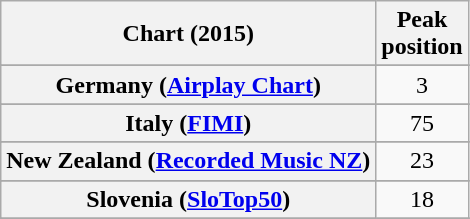<table class="wikitable sortable plainrowheaders" style="text-align:center">
<tr>
<th>Chart (2015)</th>
<th>Peak<br>position</th>
</tr>
<tr>
</tr>
<tr>
</tr>
<tr>
</tr>
<tr>
</tr>
<tr>
</tr>
<tr>
</tr>
<tr>
</tr>
<tr>
</tr>
<tr>
</tr>
<tr>
</tr>
<tr>
<th scope="row">Germany (<a href='#'>Airplay Chart</a>)</th>
<td>3</td>
</tr>
<tr>
</tr>
<tr>
</tr>
<tr>
</tr>
<tr>
<th scope="row">Italy (<a href='#'>FIMI</a>)</th>
<td>75</td>
</tr>
<tr>
</tr>
<tr>
</tr>
<tr>
<th scope="row">New Zealand (<a href='#'>Recorded Music NZ</a>)</th>
<td>23</td>
</tr>
<tr>
</tr>
<tr>
</tr>
<tr>
</tr>
<tr>
</tr>
<tr>
</tr>
<tr>
<th scope="row">Slovenia (<a href='#'>SloTop50</a>)</th>
<td align=center>18</td>
</tr>
<tr>
</tr>
<tr>
</tr>
<tr>
</tr>
<tr>
</tr>
<tr>
</tr>
<tr>
</tr>
</table>
